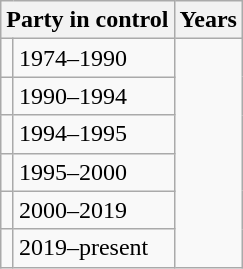<table class="wikitable">
<tr>
<th colspan=2>Party in control</th>
<th>Years</th>
</tr>
<tr>
<td></td>
<td>1974–1990</td>
</tr>
<tr>
<td></td>
<td>1990–1994</td>
</tr>
<tr>
<td></td>
<td>1994–1995</td>
</tr>
<tr>
<td></td>
<td>1995–2000</td>
</tr>
<tr>
<td></td>
<td>2000–2019</td>
</tr>
<tr>
<td></td>
<td>2019–present</td>
</tr>
</table>
